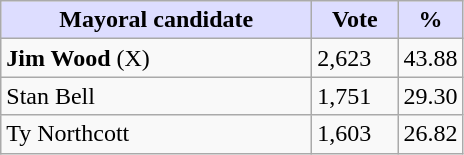<table class="wikitable">
<tr>
<th style="background:#ddf; width:200px;">Mayoral candidate</th>
<th style="background:#ddf; width:50px;">Vote</th>
<th style="background:#ddf; width:30px;">%</th>
</tr>
<tr>
<td><strong>Jim Wood</strong> (X)</td>
<td>2,623</td>
<td>43.88</td>
</tr>
<tr>
<td>Stan Bell</td>
<td>1,751</td>
<td>29.30</td>
</tr>
<tr>
<td>Ty Northcott</td>
<td>1,603</td>
<td>26.82</td>
</tr>
</table>
